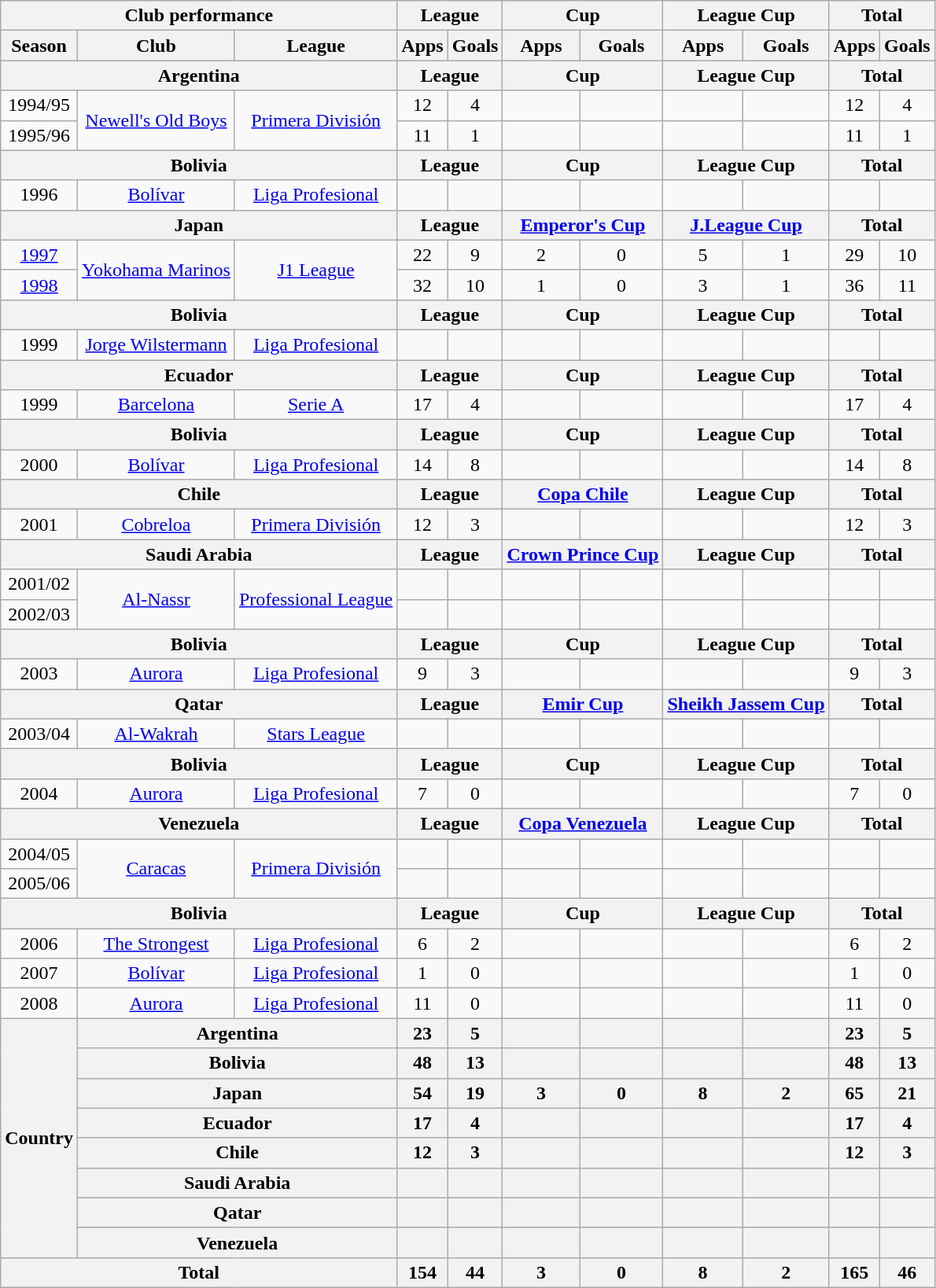<table class="wikitable" style="text-align:center;">
<tr>
<th colspan=3>Club performance</th>
<th colspan=2>League</th>
<th colspan=2>Cup</th>
<th colspan=2>League Cup</th>
<th colspan=2>Total</th>
</tr>
<tr>
<th>Season</th>
<th>Club</th>
<th>League</th>
<th>Apps</th>
<th>Goals</th>
<th>Apps</th>
<th>Goals</th>
<th>Apps</th>
<th>Goals</th>
<th>Apps</th>
<th>Goals</th>
</tr>
<tr>
<th colspan=3>Argentina</th>
<th colspan=2>League</th>
<th colspan=2>Cup</th>
<th colspan=2>League Cup</th>
<th colspan=2>Total</th>
</tr>
<tr>
<td>1994/95</td>
<td rowspan="2"><a href='#'>Newell's Old Boys</a></td>
<td rowspan="2"><a href='#'>Primera División</a></td>
<td>12</td>
<td>4</td>
<td></td>
<td></td>
<td></td>
<td></td>
<td>12</td>
<td>4</td>
</tr>
<tr>
<td>1995/96</td>
<td>11</td>
<td>1</td>
<td></td>
<td></td>
<td></td>
<td></td>
<td>11</td>
<td>1</td>
</tr>
<tr>
<th colspan=3>Bolivia</th>
<th colspan=2>League</th>
<th colspan=2>Cup</th>
<th colspan=2>League Cup</th>
<th colspan=2>Total</th>
</tr>
<tr>
<td>1996</td>
<td><a href='#'>Bolívar</a></td>
<td><a href='#'>Liga Profesional</a></td>
<td></td>
<td></td>
<td></td>
<td></td>
<td></td>
<td></td>
<td></td>
<td></td>
</tr>
<tr>
<th colspan=3>Japan</th>
<th colspan=2>League</th>
<th colspan=2><a href='#'>Emperor's Cup</a></th>
<th colspan=2><a href='#'>J.League Cup</a></th>
<th colspan=2>Total</th>
</tr>
<tr>
<td><a href='#'>1997</a></td>
<td rowspan="2"><a href='#'>Yokohama Marinos</a></td>
<td rowspan="2"><a href='#'>J1 League</a></td>
<td>22</td>
<td>9</td>
<td>2</td>
<td>0</td>
<td>5</td>
<td>1</td>
<td>29</td>
<td>10</td>
</tr>
<tr>
<td><a href='#'>1998</a></td>
<td>32</td>
<td>10</td>
<td>1</td>
<td>0</td>
<td>3</td>
<td>1</td>
<td>36</td>
<td>11</td>
</tr>
<tr>
<th colspan=3>Bolivia</th>
<th colspan=2>League</th>
<th colspan=2>Cup</th>
<th colspan=2>League Cup</th>
<th colspan=2>Total</th>
</tr>
<tr>
<td>1999</td>
<td><a href='#'>Jorge Wilstermann</a></td>
<td><a href='#'>Liga Profesional</a></td>
<td></td>
<td></td>
<td></td>
<td></td>
<td></td>
<td></td>
<td></td>
<td></td>
</tr>
<tr>
<th colspan=3>Ecuador</th>
<th colspan=2>League</th>
<th colspan=2>Cup</th>
<th colspan=2>League Cup</th>
<th colspan=2>Total</th>
</tr>
<tr>
<td>1999</td>
<td><a href='#'>Barcelona</a></td>
<td><a href='#'>Serie A</a></td>
<td>17</td>
<td>4</td>
<td></td>
<td></td>
<td></td>
<td></td>
<td>17</td>
<td>4</td>
</tr>
<tr>
<th colspan=3>Bolivia</th>
<th colspan=2>League</th>
<th colspan=2>Cup</th>
<th colspan=2>League Cup</th>
<th colspan=2>Total</th>
</tr>
<tr>
<td>2000</td>
<td><a href='#'>Bolívar</a></td>
<td><a href='#'>Liga Profesional</a></td>
<td>14</td>
<td>8</td>
<td></td>
<td></td>
<td></td>
<td></td>
<td>14</td>
<td>8</td>
</tr>
<tr>
<th colspan=3>Chile</th>
<th colspan=2>League</th>
<th colspan=2><a href='#'>Copa Chile</a></th>
<th colspan=2>League Cup</th>
<th colspan=2>Total</th>
</tr>
<tr>
<td>2001</td>
<td><a href='#'>Cobreloa</a></td>
<td><a href='#'>Primera División</a></td>
<td>12</td>
<td>3</td>
<td></td>
<td></td>
<td></td>
<td></td>
<td>12</td>
<td>3</td>
</tr>
<tr>
<th colspan=3>Saudi Arabia</th>
<th colspan=2>League</th>
<th colspan=2><a href='#'>Crown Prince Cup</a></th>
<th colspan=2>League Cup</th>
<th colspan=2>Total</th>
</tr>
<tr>
<td>2001/02</td>
<td rowspan="2"><a href='#'>Al-Nassr</a></td>
<td rowspan="2"><a href='#'>Professional League</a></td>
<td></td>
<td></td>
<td></td>
<td></td>
<td></td>
<td></td>
<td></td>
<td></td>
</tr>
<tr>
<td>2002/03</td>
<td></td>
<td></td>
<td></td>
<td></td>
<td></td>
<td></td>
<td></td>
<td></td>
</tr>
<tr>
<th colspan=3>Bolivia</th>
<th colspan=2>League</th>
<th colspan=2>Cup</th>
<th colspan=2>League Cup</th>
<th colspan=2>Total</th>
</tr>
<tr>
<td>2003</td>
<td><a href='#'>Aurora</a></td>
<td><a href='#'>Liga Profesional</a></td>
<td>9</td>
<td>3</td>
<td></td>
<td></td>
<td></td>
<td></td>
<td>9</td>
<td>3</td>
</tr>
<tr>
<th colspan=3>Qatar</th>
<th colspan=2>League</th>
<th colspan=2><a href='#'>Emir Cup</a></th>
<th colspan=2><a href='#'>Sheikh Jassem Cup</a></th>
<th colspan=2>Total</th>
</tr>
<tr>
<td>2003/04</td>
<td><a href='#'>Al-Wakrah</a></td>
<td><a href='#'>Stars League</a></td>
<td></td>
<td></td>
<td></td>
<td></td>
<td></td>
<td></td>
<td></td>
<td></td>
</tr>
<tr>
<th colspan=3>Bolivia</th>
<th colspan=2>League</th>
<th colspan=2>Cup</th>
<th colspan=2>League Cup</th>
<th colspan=2>Total</th>
</tr>
<tr>
<td>2004</td>
<td><a href='#'>Aurora</a></td>
<td><a href='#'>Liga Profesional</a></td>
<td>7</td>
<td>0</td>
<td></td>
<td></td>
<td></td>
<td></td>
<td>7</td>
<td>0</td>
</tr>
<tr>
<th colspan=3>Venezuela</th>
<th colspan=2>League</th>
<th colspan=2><a href='#'>Copa Venezuela</a></th>
<th colspan=2>League Cup</th>
<th colspan=2>Total</th>
</tr>
<tr>
<td>2004/05</td>
<td rowspan="2"><a href='#'>Caracas</a></td>
<td rowspan="2"><a href='#'>Primera División</a></td>
<td></td>
<td></td>
<td></td>
<td></td>
<td></td>
<td></td>
<td></td>
<td></td>
</tr>
<tr>
<td>2005/06</td>
<td></td>
<td></td>
<td></td>
<td></td>
<td></td>
<td></td>
<td></td>
<td></td>
</tr>
<tr>
<th colspan=3>Bolivia</th>
<th colspan=2>League</th>
<th colspan=2>Cup</th>
<th colspan=2>League Cup</th>
<th colspan=2>Total</th>
</tr>
<tr>
<td>2006</td>
<td><a href='#'>The Strongest</a></td>
<td><a href='#'>Liga Profesional</a></td>
<td>6</td>
<td>2</td>
<td></td>
<td></td>
<td></td>
<td></td>
<td>6</td>
<td>2</td>
</tr>
<tr>
<td>2007</td>
<td><a href='#'>Bolívar</a></td>
<td><a href='#'>Liga Profesional</a></td>
<td>1</td>
<td>0</td>
<td></td>
<td></td>
<td></td>
<td></td>
<td>1</td>
<td>0</td>
</tr>
<tr>
<td>2008</td>
<td><a href='#'>Aurora</a></td>
<td><a href='#'>Liga Profesional</a></td>
<td>11</td>
<td>0</td>
<td></td>
<td></td>
<td></td>
<td></td>
<td>11</td>
<td>0</td>
</tr>
<tr>
<th rowspan=8>Country</th>
<th colspan=2>Argentina</th>
<th>23</th>
<th>5</th>
<th></th>
<th></th>
<th></th>
<th></th>
<th>23</th>
<th>5</th>
</tr>
<tr>
<th colspan=2>Bolivia</th>
<th>48</th>
<th>13</th>
<th></th>
<th></th>
<th></th>
<th></th>
<th>48</th>
<th>13</th>
</tr>
<tr>
<th colspan=2>Japan</th>
<th>54</th>
<th>19</th>
<th>3</th>
<th>0</th>
<th>8</th>
<th>2</th>
<th>65</th>
<th>21</th>
</tr>
<tr>
<th colspan=2>Ecuador</th>
<th>17</th>
<th>4</th>
<th></th>
<th></th>
<th></th>
<th></th>
<th>17</th>
<th>4</th>
</tr>
<tr>
<th colspan=2>Chile</th>
<th>12</th>
<th>3</th>
<th></th>
<th></th>
<th></th>
<th></th>
<th>12</th>
<th>3</th>
</tr>
<tr>
<th colspan=2>Saudi Arabia</th>
<th></th>
<th></th>
<th></th>
<th></th>
<th></th>
<th></th>
<th></th>
<th></th>
</tr>
<tr>
<th colspan=2>Qatar</th>
<th></th>
<th></th>
<th></th>
<th></th>
<th></th>
<th></th>
<th></th>
<th></th>
</tr>
<tr>
<th colspan=2>Venezuela</th>
<th></th>
<th></th>
<th></th>
<th></th>
<th></th>
<th></th>
<th></th>
<th></th>
</tr>
<tr>
<th colspan=3>Total</th>
<th>154</th>
<th>44</th>
<th>3</th>
<th>0</th>
<th>8</th>
<th>2</th>
<th>165</th>
<th>46</th>
</tr>
</table>
